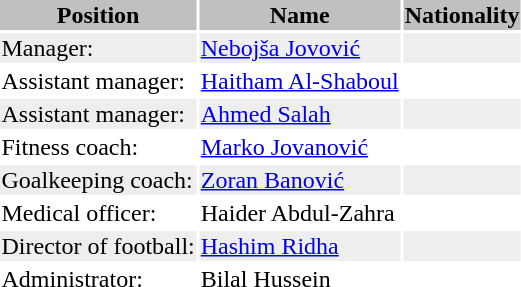<table class="toccolours">
<tr>
<th bgcolor=silver>Position</th>
<th bgcolor=silver>Name</th>
<th bgcolor=silver>Nationality</th>
</tr>
<tr bgcolor=#eeeeee>
<td>Manager:</td>
<td><a href='#'>Nebojša Jovović</a></td>
<td></td>
</tr>
<tr>
<td>Assistant manager:</td>
<td><a href='#'>Haitham Al-Shaboul</a></td>
<td></td>
</tr>
<tr bgcolor=#eeeeee>
<td>Assistant manager:</td>
<td><a href='#'>Ahmed Salah</a></td>
<td></td>
</tr>
<tr>
<td>Fitness coach:</td>
<td><a href='#'>Marko Jovanović</a></td>
<td></td>
</tr>
<tr bgcolor=#eeeeee>
<td>Goalkeeping coach:</td>
<td><a href='#'>Zoran Banović</a></td>
<td></td>
</tr>
<tr>
<td>Medical officer:</td>
<td>Haider Abdul-Zahra</td>
<td></td>
</tr>
<tr bgcolor=#eeeeee>
<td>Director of football:</td>
<td><a href='#'>Hashim Ridha</a></td>
<td></td>
</tr>
<tr>
<td>Administrator:</td>
<td>Bilal Hussein</td>
<td></td>
</tr>
<tr>
</tr>
</table>
